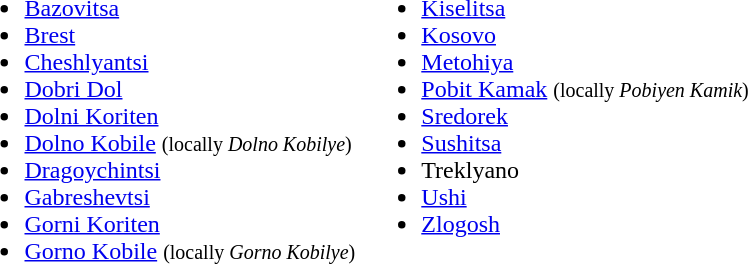<table>
<tr>
<td valign="top"><br><ul><li><a href='#'>Bazovitsa</a></li><li><a href='#'>Brest</a></li><li><a href='#'>Cheshlyantsi</a></li><li><a href='#'>Dobri Dol</a></li><li><a href='#'>Dolni Koriten</a></li><li><a href='#'>Dolno Kobile</a> <small>(locally <em>Dolno Kobilye</em>)</small></li><li><a href='#'>Dragoychintsi</a></li><li><a href='#'>Gabreshevtsi</a></li><li><a href='#'>Gorni Koriten</a></li><li><a href='#'>Gorno Kobile</a> <small>(locally <em>Gorno Kobilye</em>)</small></li></ul></td>
<td valign="top"><br><ul><li><a href='#'>Kiselitsa</a></li><li><a href='#'>Kosovo</a></li><li><a href='#'>Metohiya</a></li><li><a href='#'>Pobit Kamak</a> <small>(locally <em>Pobiyen Kamik</em>)</small></li><li><a href='#'>Sredorek</a></li><li><a href='#'>Sushitsa</a></li><li>Treklyano</li><li><a href='#'>Ushi</a></li><li><a href='#'>Zlogosh</a></li></ul></td>
</tr>
</table>
